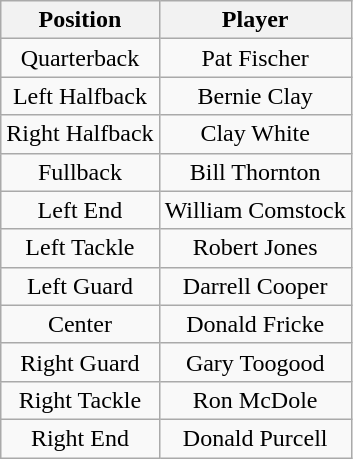<table class="wikitable" style="text-align: center;">
<tr>
<th>Position</th>
<th>Player</th>
</tr>
<tr>
<td>Quarterback</td>
<td>Pat Fischer</td>
</tr>
<tr>
<td>Left Halfback</td>
<td>Bernie Clay</td>
</tr>
<tr>
<td>Right Halfback</td>
<td>Clay White</td>
</tr>
<tr>
<td>Fullback</td>
<td>Bill Thornton</td>
</tr>
<tr>
<td>Left End</td>
<td>William Comstock</td>
</tr>
<tr>
<td>Left Tackle</td>
<td>Robert Jones</td>
</tr>
<tr>
<td>Left Guard</td>
<td>Darrell Cooper</td>
</tr>
<tr>
<td>Center</td>
<td>Donald Fricke</td>
</tr>
<tr>
<td>Right Guard</td>
<td>Gary Toogood</td>
</tr>
<tr>
<td>Right Tackle</td>
<td>Ron McDole</td>
</tr>
<tr>
<td>Right End</td>
<td>Donald Purcell</td>
</tr>
</table>
